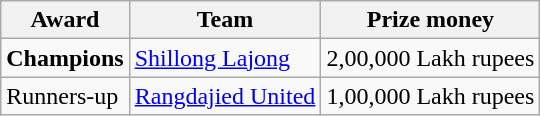<table class="wikitable sortable">
<tr>
<th scope="col">Award</th>
<th scope="col">Team</th>
<th scope="col">Prize money</th>
</tr>
<tr>
<td><strong>Champions</strong></td>
<td><a href='#'>Shillong Lajong</a></td>
<td>2,00,000 Lakh rupees</td>
</tr>
<tr>
<td>Runners-up</td>
<td><a href='#'>Rangdajied United</a></td>
<td>1,00,000 Lakh rupees</td>
</tr>
</table>
